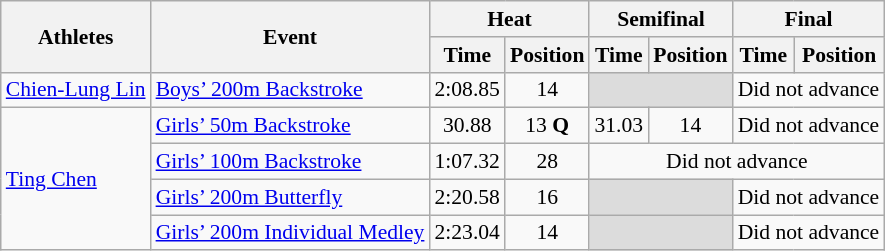<table class="wikitable" border="1" style="font-size:90%">
<tr>
<th rowspan=2>Athletes</th>
<th rowspan=2>Event</th>
<th colspan=2>Heat</th>
<th colspan=2>Semifinal</th>
<th colspan=2>Final</th>
</tr>
<tr>
<th>Time</th>
<th>Position</th>
<th>Time</th>
<th>Position</th>
<th>Time</th>
<th>Position</th>
</tr>
<tr>
<td rowspan=1><a href='#'>Chien-Lung Lin</a></td>
<td><a href='#'>Boys’ 200m Backstroke</a></td>
<td align=center>2:08.85</td>
<td align=center>14</td>
<td colspan=2 bgcolor=#DCDCDC></td>
<td colspan="2" align=center>Did not advance</td>
</tr>
<tr>
<td rowspan=4><a href='#'>Ting Chen</a></td>
<td><a href='#'>Girls’ 50m Backstroke</a></td>
<td align=center>30.88</td>
<td align=center>13 <strong>Q</strong></td>
<td align=center>31.03</td>
<td align=center>14</td>
<td colspan="2" align=center>Did not advance</td>
</tr>
<tr>
<td><a href='#'>Girls’ 100m Backstroke</a></td>
<td align=center>1:07.32</td>
<td align=center>28</td>
<td colspan="4" align=center>Did not advance</td>
</tr>
<tr>
<td><a href='#'>Girls’ 200m Butterfly</a></td>
<td align=center>2:20.58</td>
<td align=center>16</td>
<td colspan=2 bgcolor=#DCDCDC></td>
<td colspan="2" align=center>Did not advance</td>
</tr>
<tr>
<td><a href='#'>Girls’ 200m Individual Medley</a></td>
<td align=center>2:23.04</td>
<td align=center>14</td>
<td colspan=2 bgcolor=#DCDCDC></td>
<td colspan="2" align=center>Did not advance</td>
</tr>
</table>
